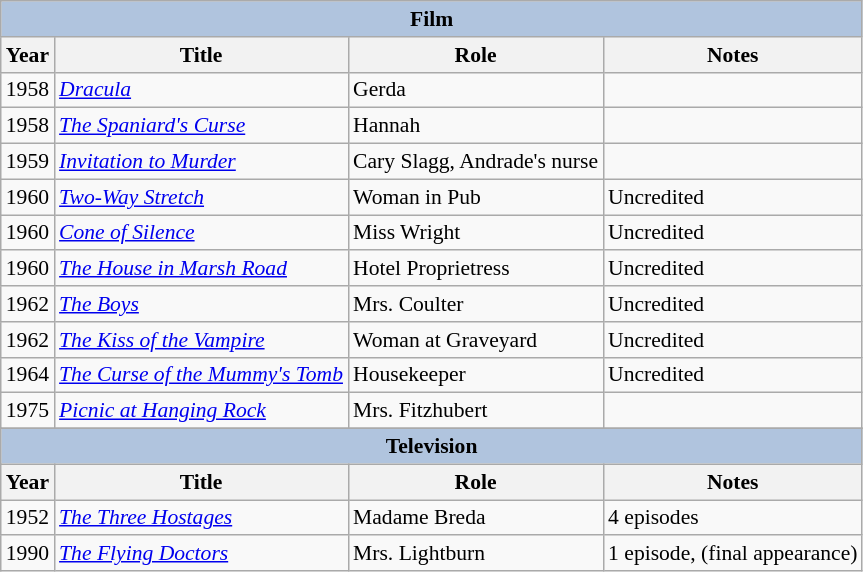<table class="wikitable" style="font-size: 90%;">
<tr>
<th colspan="4" style="background: LightSteelBlue;">Film</th>
</tr>
<tr>
<th>Year</th>
<th>Title</th>
<th>Role</th>
<th>Notes</th>
</tr>
<tr>
<td>1958</td>
<td><em><a href='#'>Dracula</a></em></td>
<td>Gerda</td>
<td></td>
</tr>
<tr>
<td>1958</td>
<td><em><a href='#'>The Spaniard's Curse</a></em></td>
<td>Hannah</td>
<td></td>
</tr>
<tr>
<td>1959</td>
<td><em><a href='#'>Invitation to Murder</a></em></td>
<td>Cary Slagg, Andrade's nurse</td>
<td></td>
</tr>
<tr>
<td>1960</td>
<td><em><a href='#'>Two-Way Stretch</a></em></td>
<td>Woman in Pub</td>
<td>Uncredited</td>
</tr>
<tr>
<td>1960</td>
<td><em><a href='#'>Cone of Silence</a></em></td>
<td>Miss Wright</td>
<td>Uncredited</td>
</tr>
<tr>
<td>1960</td>
<td><em><a href='#'>The House in Marsh Road</a></em></td>
<td>Hotel Proprietress</td>
<td>Uncredited</td>
</tr>
<tr>
<td>1962</td>
<td><em><a href='#'>The Boys</a></em></td>
<td>Mrs. Coulter</td>
<td>Uncredited</td>
</tr>
<tr>
<td>1962</td>
<td><em><a href='#'>The Kiss of the Vampire</a></em></td>
<td>Woman at Graveyard</td>
<td>Uncredited</td>
</tr>
<tr>
<td>1964</td>
<td><em><a href='#'>The Curse of the Mummy's Tomb</a></em></td>
<td>Housekeeper</td>
<td>Uncredited</td>
</tr>
<tr>
<td>1975</td>
<td><em><a href='#'>Picnic at Hanging Rock</a></em></td>
<td>Mrs. Fitzhubert</td>
<td></td>
</tr>
<tr>
</tr>
<tr>
<th colspan="4" style="background: LightSteelBlue;">Television</th>
</tr>
<tr>
<th>Year</th>
<th>Title</th>
<th>Role</th>
<th>Notes</th>
</tr>
<tr>
<td>1952</td>
<td><em><a href='#'>The Three Hostages</a></em></td>
<td>Madame Breda</td>
<td>4 episodes</td>
</tr>
<tr>
<td>1990</td>
<td><em><a href='#'>The Flying Doctors</a></em></td>
<td>Mrs. Lightburn</td>
<td>1 episode, (final appearance)</td>
</tr>
</table>
